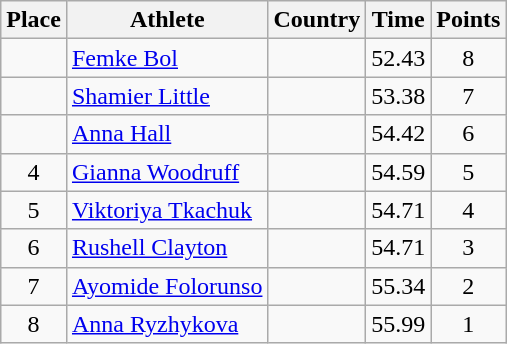<table class="wikitable">
<tr>
<th>Place</th>
<th>Athlete</th>
<th>Country</th>
<th>Time</th>
<th>Points</th>
</tr>
<tr>
<td align=center></td>
<td><a href='#'>Femke Bol</a></td>
<td></td>
<td>52.43</td>
<td align=center>8</td>
</tr>
<tr>
<td align=center></td>
<td><a href='#'>Shamier Little</a></td>
<td></td>
<td>53.38</td>
<td align=center>7</td>
</tr>
<tr>
<td align=center></td>
<td><a href='#'>Anna Hall</a></td>
<td></td>
<td>54.42</td>
<td align=center>6</td>
</tr>
<tr>
<td align=center>4</td>
<td><a href='#'>Gianna Woodruff</a></td>
<td></td>
<td>54.59</td>
<td align=center>5</td>
</tr>
<tr>
<td align=center>5</td>
<td><a href='#'>Viktoriya Tkachuk</a></td>
<td></td>
<td>54.71</td>
<td align=center>4</td>
</tr>
<tr>
<td align=center>6</td>
<td><a href='#'>Rushell Clayton</a></td>
<td></td>
<td>54.71</td>
<td align=center>3</td>
</tr>
<tr>
<td align=center>7</td>
<td><a href='#'>Ayomide Folorunso</a></td>
<td></td>
<td>55.34</td>
<td align=center>2</td>
</tr>
<tr>
<td align=center>8</td>
<td><a href='#'>Anna Ryzhykova</a></td>
<td></td>
<td>55.99</td>
<td align=center>1</td>
</tr>
</table>
